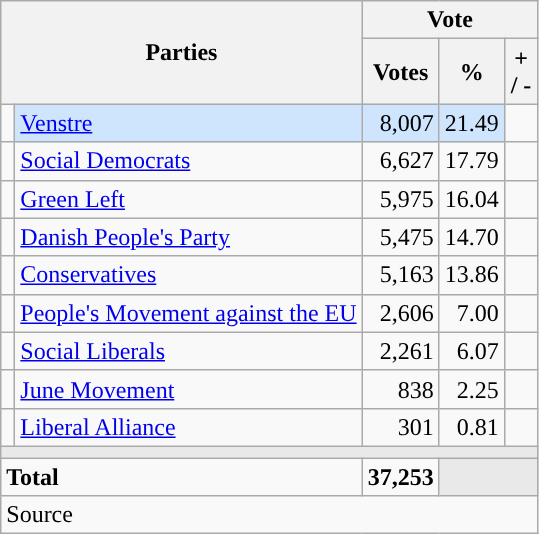<table class="wikitable" style="text-align:right;">
<tr>
<th style="text-align:centre;" rowspan="2" colspan="2" width="225">Parties</th>
<th colspan="3">Vote</th>
</tr>
<tr>
<th width="15">Votes</th>
<th width="15">%</th>
<th width="15">+ / -</th>
</tr>
<tr>
<td width="2" style="color:inherit;background:"></td>
<td bgcolor=#cfe5fe   align="left"><a href='#'>Venstre</a></td>
<td bgcolor=#cfe5fe>8,007</td>
<td bgcolor=#cfe5fe>21.49</td>
<td></td>
</tr>
<tr>
<td width="2" style="color:inherit;background:"></td>
<td align="left"><a href='#'>Social Democrats</a></td>
<td>6,627</td>
<td>17.79</td>
<td></td>
</tr>
<tr>
<td width="2" style="color:inherit;background:"></td>
<td align="left"><a href='#'>Green Left</a></td>
<td>5,975</td>
<td>16.04</td>
<td></td>
</tr>
<tr>
<td width="2" style="color:inherit;background:"></td>
<td align="left"><a href='#'>Danish People's Party</a></td>
<td>5,475</td>
<td>14.70</td>
<td></td>
</tr>
<tr>
<td width="2" style="color:inherit;background:"></td>
<td align="left"><a href='#'>Conservatives</a></td>
<td>5,163</td>
<td>13.86</td>
<td></td>
</tr>
<tr>
<td width="2" style="color:inherit;background:"></td>
<td align="left"><a href='#'>People's Movement against the EU</a></td>
<td>2,606</td>
<td>7.00</td>
<td></td>
</tr>
<tr>
<td width="2" style="color:inherit;background:"></td>
<td align="left"><a href='#'>Social Liberals</a></td>
<td>2,261</td>
<td>6.07</td>
<td></td>
</tr>
<tr>
<td width="2" style="color:inherit;background:"></td>
<td align="left"><a href='#'>June Movement</a></td>
<td>838</td>
<td>2.25</td>
<td></td>
</tr>
<tr>
<td width="2" style="color:inherit;background:"></td>
<td align="left"><a href='#'>Liberal Alliance</a></td>
<td>301</td>
<td>0.81</td>
<td></td>
</tr>
<tr>
<td colspan="7" bgcolor="#E9E9E9"></td>
</tr>
<tr>
<td align="left" colspan="2"><strong>Total</strong></td>
<td><strong>37,253</strong></td>
<td bgcolor="#E9E9E9" colspan="2"></td>
</tr>
<tr>
<td align="left" colspan="6">Source</td>
</tr>
</table>
